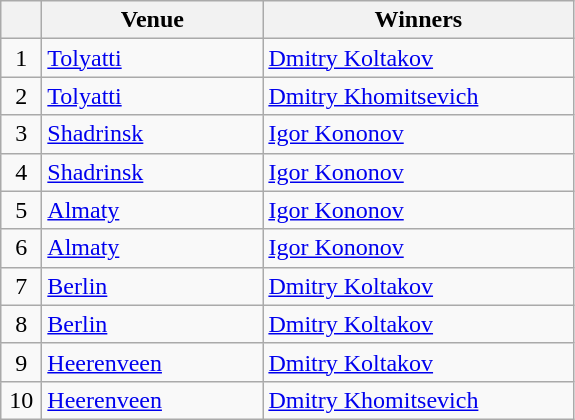<table class="wikitable">
<tr align=center>
<th width=20px></th>
<th width=140px>Venue</th>
<th width=200px>Winners</th>
</tr>
<tr>
<td align=center>1</td>
<td> <a href='#'>Tolyatti</a></td>
<td> <a href='#'>Dmitry Koltakov</a></td>
</tr>
<tr>
<td align=center>2</td>
<td> <a href='#'>Tolyatti</a></td>
<td> <a href='#'>Dmitry Khomitsevich</a></td>
</tr>
<tr>
<td align=center>3</td>
<td> <a href='#'>Shadrinsk</a></td>
<td> <a href='#'>Igor Kononov</a></td>
</tr>
<tr>
<td align=center>4</td>
<td> <a href='#'>Shadrinsk</a></td>
<td> <a href='#'>Igor Kononov</a></td>
</tr>
<tr>
<td align=center>5</td>
<td> <a href='#'>Almaty</a></td>
<td> <a href='#'>Igor Kononov</a></td>
</tr>
<tr>
<td align=center>6</td>
<td> <a href='#'>Almaty</a></td>
<td> <a href='#'>Igor Kononov</a></td>
</tr>
<tr>
<td align=center>7</td>
<td> <a href='#'>Berlin</a></td>
<td> <a href='#'>Dmitry Koltakov</a></td>
</tr>
<tr>
<td align=center>8</td>
<td> <a href='#'>Berlin</a></td>
<td> <a href='#'>Dmitry Koltakov</a></td>
</tr>
<tr>
<td align=center>9</td>
<td> <a href='#'>Heerenveen</a></td>
<td> <a href='#'>Dmitry Koltakov</a></td>
</tr>
<tr>
<td align=center>10</td>
<td> <a href='#'>Heerenveen</a></td>
<td> <a href='#'>Dmitry Khomitsevich</a></td>
</tr>
</table>
